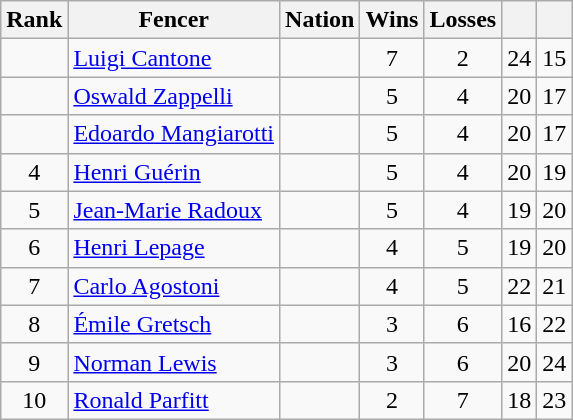<table class="wikitable sortable" style="text-align: center;">
<tr>
<th>Rank</th>
<th>Fencer</th>
<th>Nation</th>
<th>Wins</th>
<th>Losses</th>
<th></th>
<th></th>
</tr>
<tr>
<td></td>
<td align=left><a href='#'>Luigi Cantone</a></td>
<td align=left></td>
<td>7</td>
<td>2</td>
<td>24</td>
<td>15</td>
</tr>
<tr>
<td></td>
<td align=left><a href='#'>Oswald Zappelli</a></td>
<td align=left></td>
<td>5</td>
<td>4</td>
<td>20</td>
<td>17</td>
</tr>
<tr>
<td></td>
<td align=left><a href='#'>Edoardo Mangiarotti</a></td>
<td align=left></td>
<td>5</td>
<td>4</td>
<td>20</td>
<td>17</td>
</tr>
<tr>
<td>4</td>
<td align=left><a href='#'>Henri Guérin</a></td>
<td align=left></td>
<td>5</td>
<td>4</td>
<td>20</td>
<td>19</td>
</tr>
<tr>
<td>5</td>
<td align=left><a href='#'>Jean-Marie Radoux</a></td>
<td align=left></td>
<td>5</td>
<td>4</td>
<td>19</td>
<td>20</td>
</tr>
<tr>
<td>6</td>
<td align=left><a href='#'>Henri Lepage</a></td>
<td align=left></td>
<td>4</td>
<td>5</td>
<td>19</td>
<td>20</td>
</tr>
<tr>
<td>7</td>
<td align=left><a href='#'>Carlo Agostoni</a></td>
<td align=left></td>
<td>4</td>
<td>5</td>
<td>22</td>
<td>21</td>
</tr>
<tr>
<td>8</td>
<td align=left><a href='#'>Émile Gretsch</a></td>
<td align=left></td>
<td>3</td>
<td>6</td>
<td>16</td>
<td>22</td>
</tr>
<tr>
<td>9</td>
<td align=left><a href='#'>Norman Lewis</a></td>
<td align=left></td>
<td>3</td>
<td>6</td>
<td>20</td>
<td>24</td>
</tr>
<tr>
<td>10</td>
<td align=left><a href='#'>Ronald Parfitt</a></td>
<td align=left></td>
<td>2</td>
<td>7</td>
<td>18</td>
<td>23</td>
</tr>
</table>
